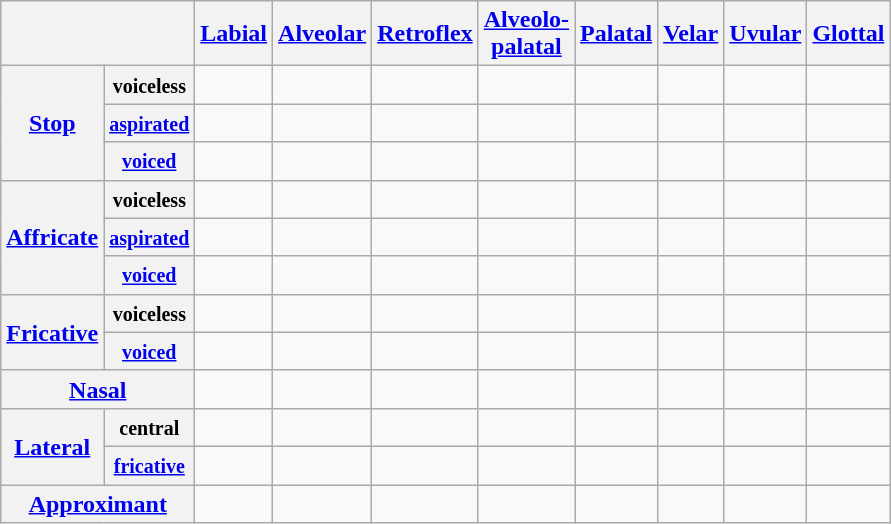<table class="wikitable" style="text-align:center">
<tr>
<th colspan="2"></th>
<th><a href='#'>Labial</a></th>
<th><a href='#'>Alveolar</a></th>
<th><a href='#'>Retroflex</a></th>
<th><a href='#'>Alveolo-</a><br><a href='#'>palatal</a></th>
<th><a href='#'>Palatal</a></th>
<th><a href='#'>Velar</a></th>
<th><a href='#'>Uvular</a></th>
<th><a href='#'>Glottal</a></th>
</tr>
<tr>
<th rowspan="3"><a href='#'>Stop</a></th>
<th><small>voiceless</small></th>
<td></td>
<td></td>
<td></td>
<td></td>
<td></td>
<td></td>
<td></td>
<td></td>
</tr>
<tr>
<th><a href='#'><small>aspirated</small></a></th>
<td></td>
<td></td>
<td></td>
<td></td>
<td></td>
<td></td>
<td></td>
<td></td>
</tr>
<tr>
<th><a href='#'><small>voiced</small></a></th>
<td></td>
<td></td>
<td></td>
<td></td>
<td></td>
<td></td>
<td></td>
<td></td>
</tr>
<tr>
<th rowspan="3"><a href='#'>Affricate</a></th>
<th><small>voiceless</small></th>
<td></td>
<td></td>
<td></td>
<td></td>
<td></td>
<td></td>
<td></td>
<td></td>
</tr>
<tr>
<th><a href='#'><small>aspirated</small></a></th>
<td></td>
<td></td>
<td></td>
<td></td>
<td></td>
<td></td>
<td></td>
<td></td>
</tr>
<tr>
<th><a href='#'><small>voiced</small></a></th>
<td></td>
<td></td>
<td></td>
<td></td>
<td></td>
<td></td>
<td></td>
<td></td>
</tr>
<tr>
<th rowspan="2"><a href='#'>Fricative</a></th>
<th><small>voiceless</small></th>
<td></td>
<td></td>
<td></td>
<td></td>
<td></td>
<td></td>
<td></td>
<td></td>
</tr>
<tr>
<th><a href='#'><small>voiced</small></a></th>
<td></td>
<td></td>
<td></td>
<td></td>
<td></td>
<td></td>
<td></td>
<td></td>
</tr>
<tr>
<th colspan="2"><a href='#'>Nasal</a></th>
<td></td>
<td></td>
<td></td>
<td></td>
<td></td>
<td></td>
<td></td>
<td></td>
</tr>
<tr>
<th rowspan="2"><a href='#'>Lateral</a></th>
<th><small>central</small></th>
<td></td>
<td></td>
<td></td>
<td></td>
<td></td>
<td></td>
<td></td>
<td></td>
</tr>
<tr>
<th><small><a href='#'>fricative</a></small></th>
<td></td>
<td></td>
<td></td>
<td></td>
<td></td>
<td></td>
<td></td>
<td></td>
</tr>
<tr>
<th colspan="2"><a href='#'>Approximant</a></th>
<td></td>
<td></td>
<td></td>
<td></td>
<td></td>
<td></td>
<td></td>
<td></td>
</tr>
</table>
